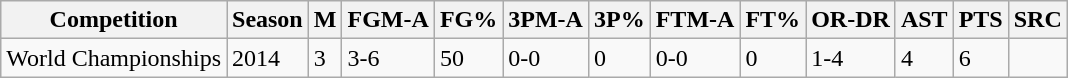<table style="margin:auto;"  class="wikitable sortable">
<tr>
<th>Competition</th>
<th>Season</th>
<th>M</th>
<th>FGM-A</th>
<th>FG%</th>
<th>3PM-A</th>
<th>3P%</th>
<th>FTM-A</th>
<th>FT%</th>
<th>OR-DR</th>
<th>AST</th>
<th>PTS</th>
<th>SRC</th>
</tr>
<tr>
<td>World Championships</td>
<td>2014</td>
<td>3</td>
<td>3-6</td>
<td>50</td>
<td>0-0</td>
<td>0</td>
<td>0-0</td>
<td>0</td>
<td>1-4</td>
<td>4</td>
<td>6</td>
<td></td>
</tr>
</table>
